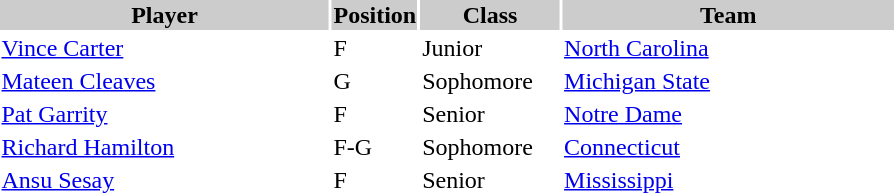<table style="width:600px" "border:'1' 'solid' 'gray'">
<tr>
<th bgcolor="#CCCCCC" style="width:40%">Player</th>
<th bgcolor="#CCCCCC" style="width:4%">Position</th>
<th bgcolor="#CCCCCC" style="width:16%">Class</th>
<th bgcolor="#CCCCCC" style="width:40%">Team</th>
</tr>
<tr>
<td><a href='#'>Vince Carter</a></td>
<td>F</td>
<td>Junior</td>
<td><a href='#'>North Carolina</a></td>
</tr>
<tr>
<td><a href='#'>Mateen Cleaves</a></td>
<td>G</td>
<td>Sophomore</td>
<td><a href='#'>Michigan State</a></td>
</tr>
<tr>
<td><a href='#'>Pat Garrity</a></td>
<td>F</td>
<td>Senior</td>
<td><a href='#'>Notre Dame</a></td>
</tr>
<tr>
<td><a href='#'>Richard Hamilton</a></td>
<td>F-G</td>
<td>Sophomore</td>
<td><a href='#'>Connecticut</a></td>
</tr>
<tr>
<td><a href='#'>Ansu Sesay</a></td>
<td>F</td>
<td>Senior</td>
<td><a href='#'>Mississippi</a></td>
</tr>
</table>
